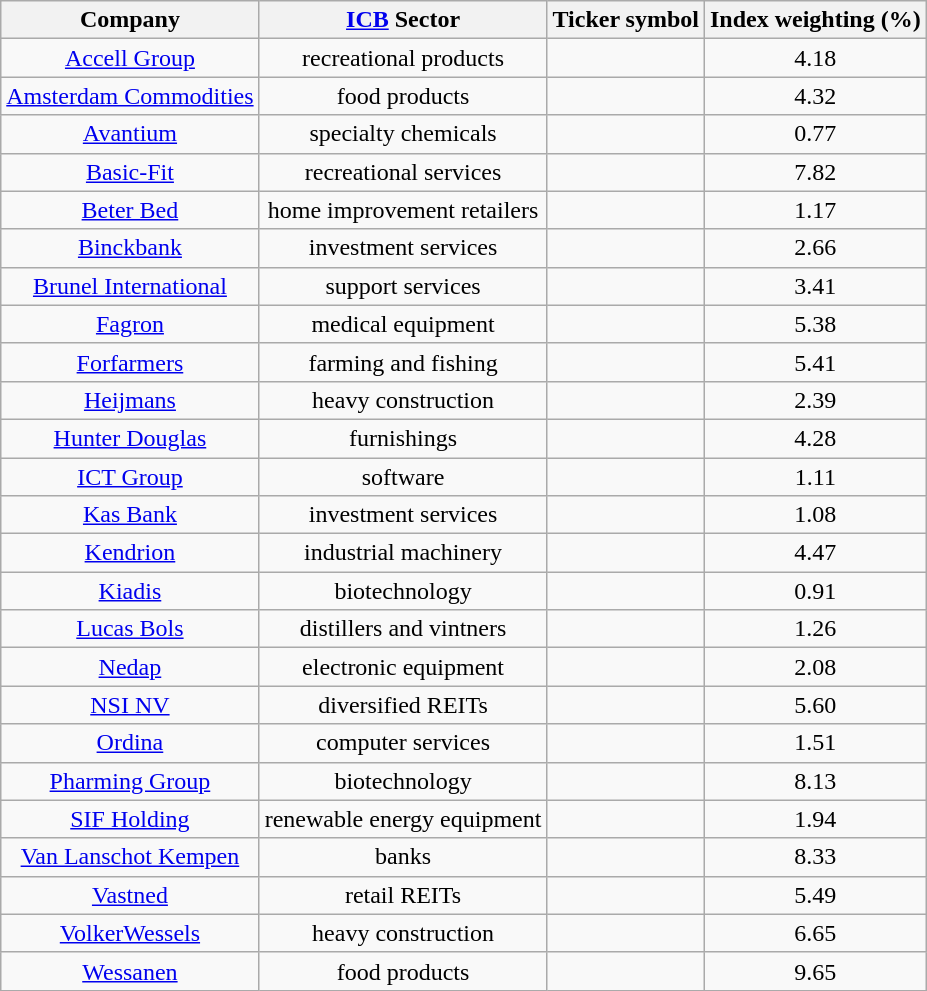<table class="wikitable sortable" style="text-align: center;" cellpadding=2 cellspacing=2>
<tr>
<th>Company</th>
<th><a href='#'>ICB</a> Sector</th>
<th>Ticker symbol</th>
<th>Index weighting (%)</th>
</tr>
<tr>
<td><a href='#'>Accell Group</a></td>
<td>recreational products</td>
<td></td>
<td>4.18</td>
</tr>
<tr>
<td><a href='#'>Amsterdam Commodities</a></td>
<td>food products</td>
<td></td>
<td>4.32</td>
</tr>
<tr>
<td><a href='#'>Avantium</a></td>
<td>specialty chemicals</td>
<td></td>
<td>0.77</td>
</tr>
<tr>
<td><a href='#'>Basic-Fit</a></td>
<td>recreational services</td>
<td></td>
<td>7.82</td>
</tr>
<tr>
<td><a href='#'>Beter Bed</a></td>
<td>home improvement retailers</td>
<td></td>
<td>1.17</td>
</tr>
<tr>
<td><a href='#'>Binckbank</a></td>
<td>investment services</td>
<td></td>
<td>2.66</td>
</tr>
<tr>
<td><a href='#'>Brunel International</a></td>
<td>support services</td>
<td></td>
<td>3.41</td>
</tr>
<tr>
<td><a href='#'>Fagron</a></td>
<td>medical equipment</td>
<td></td>
<td>5.38</td>
</tr>
<tr>
<td><a href='#'>Forfarmers</a></td>
<td>farming and fishing</td>
<td></td>
<td>5.41</td>
</tr>
<tr>
<td><a href='#'>Heijmans</a></td>
<td>heavy construction</td>
<td></td>
<td>2.39</td>
</tr>
<tr>
<td><a href='#'>Hunter Douglas</a></td>
<td>furnishings</td>
<td></td>
<td>4.28</td>
</tr>
<tr>
<td><a href='#'>ICT Group</a></td>
<td>software</td>
<td></td>
<td>1.11</td>
</tr>
<tr>
<td><a href='#'>Kas Bank</a></td>
<td>investment services</td>
<td></td>
<td>1.08</td>
</tr>
<tr>
<td><a href='#'>Kendrion</a></td>
<td>industrial machinery</td>
<td></td>
<td>4.47</td>
</tr>
<tr>
<td><a href='#'>Kiadis</a></td>
<td>biotechnology</td>
<td></td>
<td>0.91</td>
</tr>
<tr>
<td><a href='#'>Lucas Bols</a></td>
<td>distillers and vintners</td>
<td></td>
<td>1.26</td>
</tr>
<tr>
<td><a href='#'>Nedap</a></td>
<td>electronic equipment</td>
<td></td>
<td>2.08</td>
</tr>
<tr>
<td><a href='#'>NSI NV</a></td>
<td>diversified REITs</td>
<td></td>
<td>5.60</td>
</tr>
<tr>
<td><a href='#'>Ordina</a></td>
<td>computer services</td>
<td></td>
<td>1.51</td>
</tr>
<tr>
<td><a href='#'>Pharming Group</a></td>
<td>biotechnology</td>
<td></td>
<td>8.13</td>
</tr>
<tr>
<td><a href='#'>SIF Holding</a></td>
<td>renewable energy equipment</td>
<td></td>
<td>1.94</td>
</tr>
<tr>
<td><a href='#'>Van Lanschot Kempen</a></td>
<td>banks</td>
<td></td>
<td>8.33</td>
</tr>
<tr>
<td><a href='#'>Vastned</a></td>
<td>retail REITs</td>
<td></td>
<td>5.49</td>
</tr>
<tr>
<td><a href='#'>VolkerWessels</a></td>
<td>heavy construction</td>
<td></td>
<td>6.65</td>
</tr>
<tr>
<td><a href='#'>Wessanen</a></td>
<td>food products</td>
<td></td>
<td>9.65</td>
</tr>
</table>
